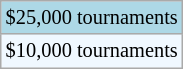<table class="wikitable" style="font-size:85%;">
<tr style="background:lightblue;">
<td>$25,000 tournaments</td>
</tr>
<tr style="background:#f0f8ff;">
<td>$10,000 tournaments</td>
</tr>
</table>
